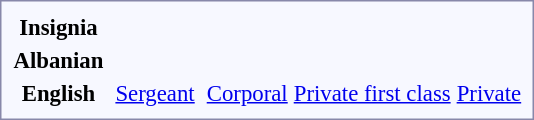<table style="border:1px solid #8888aa; background-color:#f7f8ff; padding:5px; font-size:95%; margin: 0px 12px 12px 0px;">
<tr style="text-align:center;">
<th>Insignia</th>
<td colspan=8 rowspan=3></td>
<td colspan=2></td>
<td colspan=12 rowspan=3></td>
<td colspan=6></td>
<td colspan=6></td>
<td colspan=2></td>
</tr>
<tr style="text-align:center;">
<th>Albanian</th>
<td colspan=2></td>
<td colspan=6></td>
<td colspan=6></td>
<td colspan=2></td>
</tr>
<tr style="text-align:center;">
<th>English</th>
<td colspan=2><a href='#'>Sergeant</a></td>
<td colspan=6><a href='#'>Corporal</a></td>
<td colspan=6><a href='#'>Private first class</a></td>
<td colspan=2><a href='#'>Private</a></td>
</tr>
</table>
